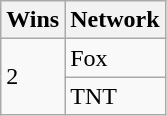<table class="wikitable">
<tr>
<th>Wins</th>
<th>Network</th>
</tr>
<tr>
<td rowspan="2">2</td>
<td>Fox</td>
</tr>
<tr>
<td>TNT</td>
</tr>
</table>
